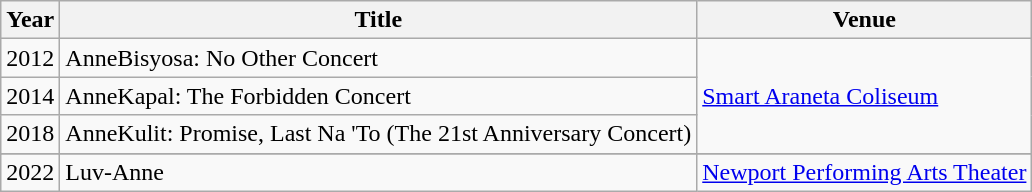<table class="wikitable">
<tr>
<th>Year</th>
<th>Title</th>
<th>Venue</th>
</tr>
<tr>
<td>2012</td>
<td>AnneBisyosa: No Other Concert</td>
<td rowspan="3"><a href='#'>Smart Araneta Coliseum</a></td>
</tr>
<tr>
<td>2014</td>
<td>AnneKapal: The Forbidden Concert</td>
</tr>
<tr>
<td>2018</td>
<td>AnneKulit: Promise, Last Na 'To (The 21st Anniversary Concert)</td>
</tr>
<tr>
</tr>
<tr>
<td>2022</td>
<td>Luv-Anne</td>
<td><a href='#'>Newport Performing Arts Theater</a></td>
</tr>
</table>
